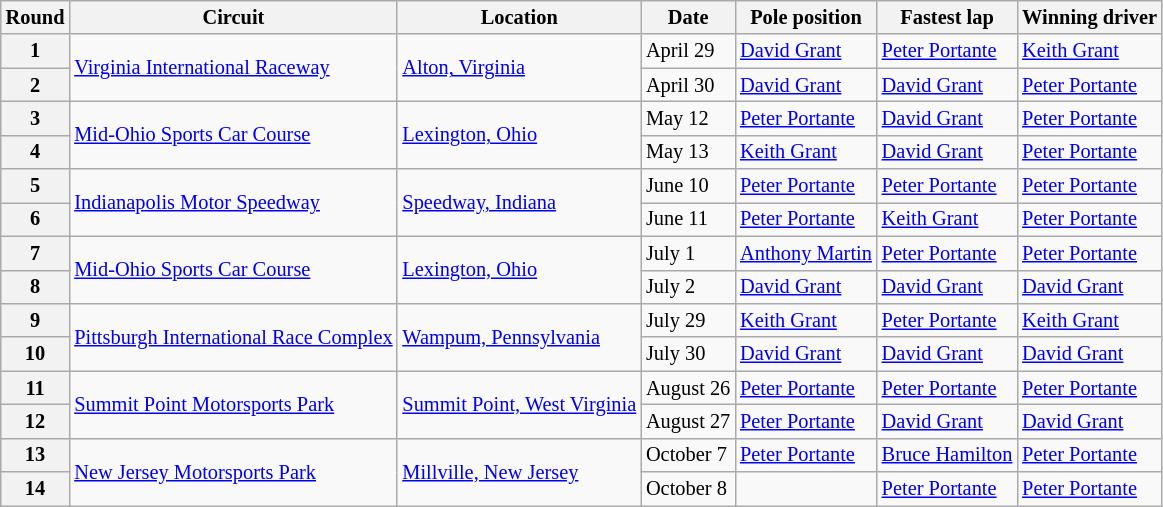<table class="wikitable" border="1" style="font-size: 85%;">
<tr>
<th>Round</th>
<th>Circuit</th>
<th>Location</th>
<th>Date</th>
<th>Pole position</th>
<th>Fastest lap</th>
<th>Winning driver</th>
</tr>
<tr>
<th>1</th>
<td rowspan=2><a href='#'>Virginia International Raceway</a></td>
<td rowspan=2> <a href='#'>Alton, Virginia</a></td>
<td>April 29</td>
<td> <a href='#'>David Grant</a></td>
<td> <a href='#'>Peter Portante</a></td>
<td> <a href='#'>Keith Grant</a></td>
</tr>
<tr>
<th>2</th>
<td>April 30</td>
<td> <a href='#'>David Grant</a></td>
<td> <a href='#'>David Grant</a></td>
<td> <a href='#'>Peter Portante</a></td>
</tr>
<tr>
<th>3</th>
<td rowspan=2><a href='#'>Mid-Ohio Sports Car Course</a></td>
<td rowspan=2> <a href='#'>Lexington, Ohio</a></td>
<td>May 12</td>
<td> <a href='#'>Peter Portante</a></td>
<td> <a href='#'>David Grant</a></td>
<td> <a href='#'>Peter Portante</a></td>
</tr>
<tr>
<th>4</th>
<td>May 13</td>
<td> <a href='#'>Keith Grant</a></td>
<td> <a href='#'>David Grant</a></td>
<td> <a href='#'>Peter Portante</a></td>
</tr>
<tr>
<th>5</th>
<td rowspan=2><a href='#'>Indianapolis Motor Speedway</a></td>
<td rowspan=2> <a href='#'>Speedway, Indiana</a></td>
<td>June 10</td>
<td> <a href='#'>Peter Portante</a></td>
<td> <a href='#'>Peter Portante</a></td>
<td> <a href='#'>Peter Portante</a></td>
</tr>
<tr>
<th>6</th>
<td>June 11</td>
<td> <a href='#'>Peter Portante</a></td>
<td> <a href='#'>Keith Grant</a></td>
<td> <a href='#'>Peter Portante</a></td>
</tr>
<tr>
<th>7</th>
<td rowspan=2><a href='#'>Mid-Ohio Sports Car Course</a></td>
<td rowspan=2> <a href='#'>Lexington, Ohio</a></td>
<td>July 1</td>
<td> <a href='#'>Anthony Martin</a></td>
<td> <a href='#'>Peter Portante</a></td>
<td> <a href='#'>Peter Portante</a></td>
</tr>
<tr>
<th>8</th>
<td>July 2</td>
<td> <a href='#'>David Grant</a></td>
<td> <a href='#'>David Grant</a></td>
<td> <a href='#'>David Grant</a></td>
</tr>
<tr>
<th>9</th>
<td rowspan=2><a href='#'>Pittsburgh International Race Complex</a></td>
<td rowspan=2> <a href='#'>Wampum, Pennsylvania</a></td>
<td>July 29</td>
<td> <a href='#'>Keith Grant</a></td>
<td> <a href='#'>Peter Portante</a></td>
<td> <a href='#'>Keith Grant</a></td>
</tr>
<tr>
<th>10</th>
<td>July 30</td>
<td> <a href='#'>David Grant</a></td>
<td> <a href='#'>David Grant</a></td>
<td> <a href='#'>David Grant</a></td>
</tr>
<tr>
<th>11</th>
<td rowspan=2><a href='#'>Summit Point Motorsports Park</a></td>
<td rowspan=2> <a href='#'>Summit Point, West Virginia</a></td>
<td>August 26</td>
<td> <a href='#'>Peter Portante</a></td>
<td> <a href='#'>Peter Portante</a></td>
<td> <a href='#'>Peter Portante</a></td>
</tr>
<tr>
<th>12</th>
<td>August 27</td>
<td> <a href='#'>Peter Portante</a></td>
<td> <a href='#'>David Grant</a></td>
<td> <a href='#'>David Grant</a></td>
</tr>
<tr>
<th>13</th>
<td rowspan=2><a href='#'>New Jersey Motorsports Park</a></td>
<td rowspan=2> <a href='#'>Millville, New Jersey</a></td>
<td>October 7</td>
<td> <a href='#'>Peter Portante</a></td>
<td> <a href='#'>Bruce Hamilton</a></td>
<td> <a href='#'>Peter Portante</a></td>
</tr>
<tr>
<th>14</th>
<td>October 8</td>
<td></td>
<td> <a href='#'>Peter Portante</a></td>
<td> <a href='#'>Peter Portante</a></td>
</tr>
</table>
